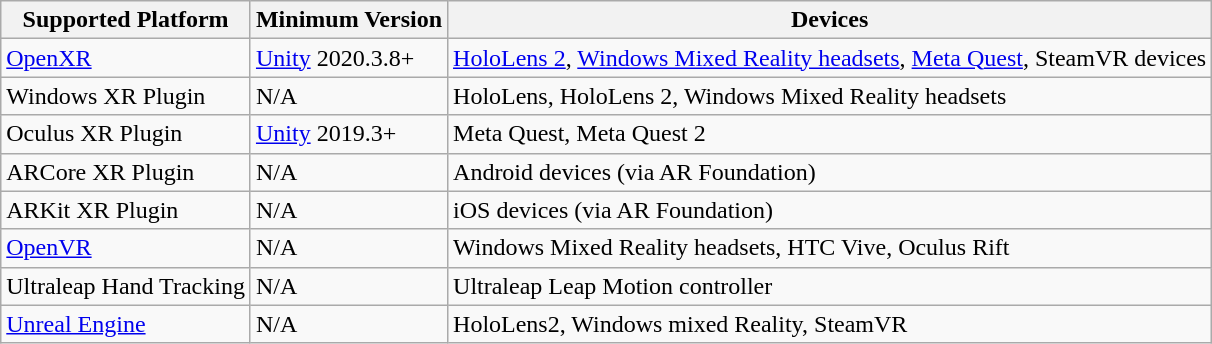<table class="wikitable">
<tr>
<th>Supported Platform</th>
<th>Minimum Version</th>
<th>Devices</th>
</tr>
<tr>
<td><a href='#'>OpenXR</a></td>
<td><a href='#'>Unity</a> 2020.3.8+</td>
<td><a href='#'>HoloLens 2</a>, <a href='#'>Windows Mixed Reality headsets</a>, <a href='#'>Meta Quest</a>, SteamVR devices</td>
</tr>
<tr>
<td>Windows XR Plugin</td>
<td>N/A</td>
<td>HoloLens, HoloLens 2, Windows Mixed Reality headsets</td>
</tr>
<tr>
<td>Oculus XR Plugin</td>
<td><a href='#'>Unity</a> 2019.3+</td>
<td>Meta Quest, Meta Quest 2</td>
</tr>
<tr>
<td>ARCore XR Plugin</td>
<td>N/A</td>
<td>Android devices (via AR Foundation)</td>
</tr>
<tr>
<td>ARKit XR Plugin</td>
<td>N/A</td>
<td>iOS devices (via AR Foundation)</td>
</tr>
<tr>
<td><a href='#'>OpenVR</a></td>
<td>N/A</td>
<td>Windows Mixed Reality headsets, HTC Vive, Oculus Rift</td>
</tr>
<tr>
<td>Ultraleap Hand Tracking</td>
<td>N/A</td>
<td>Ultraleap Leap Motion controller</td>
</tr>
<tr>
<td><a href='#'>Unreal Engine</a></td>
<td>N/A</td>
<td>HoloLens2, Windows mixed Reality, SteamVR</td>
</tr>
</table>
